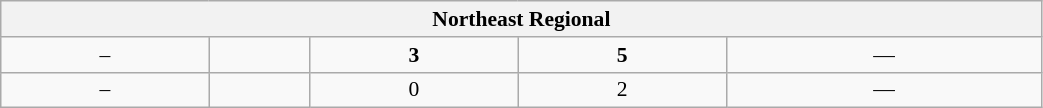<table class="wikitable" style="font-size:90%; width: 55%; text-align: center">
<tr>
<th colspan=5>Northeast Regional</th>
</tr>
<tr>
<td>–</td>
<td><strong></strong></td>
<td><strong>3</strong></td>
<td><strong>5</strong></td>
<td>—</td>
</tr>
<tr>
<td>–</td>
<td></td>
<td>0</td>
<td>2</td>
<td>—</td>
</tr>
</table>
